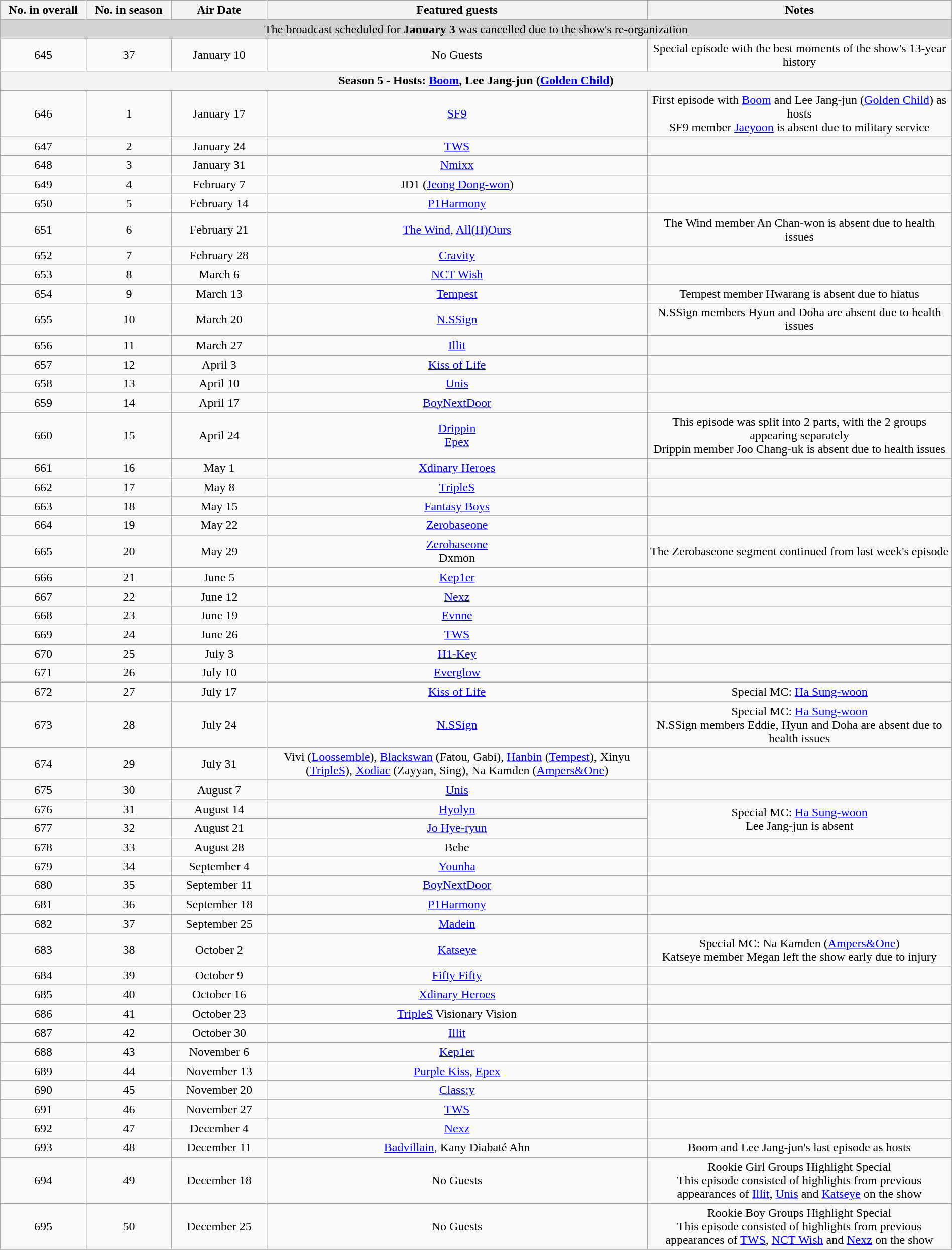<table class="wikitable" style="text-align:center; width:100%">
<tr>
<th width="9%">No. in overall</th>
<th width="9%">No. in season</th>
<th width="10%">Air Date</th>
<th width="40%">Featured guests</th>
<th width="32%">Notes</th>
</tr>
<tr>
<td colspan="5" style="text-align:center;background:Lightgray">The broadcast scheduled for <strong>January 3</strong> was cancelled due to the show's re-organization</td>
</tr>
<tr>
<td>645</td>
<td>37</td>
<td>January 10</td>
<td>No Guests</td>
<td>Special episode with the best moments of the show's 13-year history</td>
</tr>
<tr>
<th colspan="5">Season 5 - Hosts: <a href='#'>Boom</a>, Lee Jang-jun (<a href='#'>Golden Child</a>)</th>
</tr>
<tr>
<td>646</td>
<td>1</td>
<td>January 17</td>
<td><a href='#'>SF9</a></td>
<td>First episode with <a href='#'>Boom</a> and Lee Jang-jun (<a href='#'>Golden Child</a>) as hosts<br>SF9 member <a href='#'>Jaeyoon</a> is absent due to military service</td>
</tr>
<tr>
<td>647</td>
<td>2</td>
<td>January 24</td>
<td><a href='#'>TWS</a></td>
<td></td>
</tr>
<tr>
<td>648</td>
<td>3</td>
<td>January 31</td>
<td><a href='#'>Nmixx</a></td>
<td></td>
</tr>
<tr>
<td>649</td>
<td>4</td>
<td>February 7</td>
<td>JD1 (<a href='#'>Jeong Dong-won</a>)</td>
<td></td>
</tr>
<tr>
<td>650</td>
<td>5</td>
<td>February 14</td>
<td><a href='#'>P1Harmony</a></td>
<td></td>
</tr>
<tr>
<td>651</td>
<td>6</td>
<td>February 21</td>
<td><a href='#'>The Wind</a>, <a href='#'>All(H)Ours</a></td>
<td>The Wind member An Chan-won is absent due to health issues</td>
</tr>
<tr>
<td>652</td>
<td>7</td>
<td>February 28</td>
<td><a href='#'>Cravity</a></td>
<td></td>
</tr>
<tr>
<td>653</td>
<td>8</td>
<td>March 6</td>
<td><a href='#'>NCT Wish</a></td>
<td></td>
</tr>
<tr>
<td>654</td>
<td>9</td>
<td>March 13</td>
<td><a href='#'>Tempest</a></td>
<td>Tempest member Hwarang is absent due to hiatus</td>
</tr>
<tr>
<td>655</td>
<td>10</td>
<td>March 20</td>
<td><a href='#'>N.SSign</a></td>
<td>N.SSign members Hyun and Doha are absent due to health issues</td>
</tr>
<tr>
<td>656</td>
<td>11</td>
<td>March 27</td>
<td><a href='#'>Illit</a></td>
<td></td>
</tr>
<tr>
<td>657</td>
<td>12</td>
<td>April 3</td>
<td><a href='#'>Kiss of Life</a></td>
<td></td>
</tr>
<tr>
<td>658</td>
<td>13</td>
<td>April 10</td>
<td><a href='#'>Unis</a></td>
<td></td>
</tr>
<tr>
<td>659</td>
<td>14</td>
<td>April 17</td>
<td><a href='#'>BoyNextDoor</a></td>
<td></td>
</tr>
<tr>
<td>660</td>
<td>15</td>
<td>April 24</td>
<td><a href='#'>Drippin</a><br><a href='#'>Epex</a></td>
<td>This episode was split into 2 parts, with the 2 groups appearing separately<br>Drippin member Joo Chang-uk is absent due to health issues</td>
</tr>
<tr>
<td>661</td>
<td>16</td>
<td>May 1</td>
<td><a href='#'>Xdinary Heroes</a></td>
<td></td>
</tr>
<tr>
<td>662</td>
<td>17</td>
<td>May 8</td>
<td><a href='#'>TripleS</a></td>
<td></td>
</tr>
<tr>
<td>663</td>
<td>18</td>
<td>May 15</td>
<td><a href='#'>Fantasy Boys</a></td>
<td></td>
</tr>
<tr>
<td>664</td>
<td>19</td>
<td>May 22</td>
<td><a href='#'>Zerobaseone</a></td>
<td></td>
</tr>
<tr>
<td>665</td>
<td>20</td>
<td>May 29</td>
<td><a href='#'>Zerobaseone</a><br>Dxmon</td>
<td>The Zerobaseone segment continued from last week's episode</td>
</tr>
<tr>
<td>666</td>
<td>21</td>
<td>June 5</td>
<td><a href='#'>Kep1er</a></td>
<td></td>
</tr>
<tr>
<td>667</td>
<td>22</td>
<td>June 12</td>
<td><a href='#'>Nexz</a></td>
<td></td>
</tr>
<tr>
<td>668</td>
<td>23</td>
<td>June 19</td>
<td><a href='#'>Evnne</a></td>
<td></td>
</tr>
<tr>
<td>669</td>
<td>24</td>
<td>June 26</td>
<td><a href='#'>TWS</a></td>
<td></td>
</tr>
<tr>
<td>670</td>
<td>25</td>
<td>July 3</td>
<td><a href='#'>H1-Key</a></td>
<td></td>
</tr>
<tr>
<td>671</td>
<td>26</td>
<td>July 10</td>
<td><a href='#'>Everglow</a></td>
<td></td>
</tr>
<tr>
<td>672</td>
<td>27</td>
<td>July 17</td>
<td><a href='#'>Kiss of Life</a></td>
<td>Special MC: <a href='#'>Ha Sung-woon</a></td>
</tr>
<tr>
<td>673</td>
<td>28</td>
<td>July 24</td>
<td><a href='#'>N.SSign</a></td>
<td>Special MC: <a href='#'>Ha Sung-woon</a><br>N.SSign members Eddie, Hyun and Doha are absent due to health issues</td>
</tr>
<tr>
<td>674</td>
<td>29</td>
<td>July 31</td>
<td>Vivi (<a href='#'>Loossemble</a>), <a href='#'>Blackswan</a> (Fatou, Gabi), <a href='#'>Hanbin</a> (<a href='#'>Tempest</a>), Xinyu (<a href='#'>TripleS</a>), <a href='#'>Xodiac</a> (Zayyan, Sing), Na Kamden (<a href='#'>Ampers&One</a>)</td>
<td></td>
</tr>
<tr>
<td>675</td>
<td>30</td>
<td>August 7</td>
<td><a href='#'>Unis</a></td>
<td></td>
</tr>
<tr>
<td>676</td>
<td>31</td>
<td>August 14</td>
<td><a href='#'>Hyolyn</a></td>
<td rowspan="2">Special MC: <a href='#'>Ha Sung-woon</a><br>Lee Jang-jun is absent</td>
</tr>
<tr>
<td>677</td>
<td>32</td>
<td>August 21</td>
<td><a href='#'>Jo Hye-ryun</a></td>
</tr>
<tr>
<td>678</td>
<td>33</td>
<td>August 28</td>
<td>Bebe</td>
<td></td>
</tr>
<tr>
<td>679</td>
<td>34</td>
<td>September 4</td>
<td><a href='#'>Younha</a></td>
<td></td>
</tr>
<tr>
<td>680</td>
<td>35</td>
<td>September 11</td>
<td><a href='#'>BoyNextDoor</a></td>
<td></td>
</tr>
<tr>
<td>681</td>
<td>36</td>
<td>September 18</td>
<td><a href='#'>P1Harmony</a></td>
<td></td>
</tr>
<tr>
<td>682</td>
<td>37</td>
<td>September 25</td>
<td><a href='#'>Madein</a></td>
<td></td>
</tr>
<tr>
<td>683</td>
<td>38</td>
<td>October 2</td>
<td><a href='#'>Katseye</a></td>
<td>Special MC: Na Kamden (<a href='#'>Ampers&One</a>)<br>Katseye member Megan left the show early due to injury</td>
</tr>
<tr>
<td>684</td>
<td>39</td>
<td>October 9</td>
<td><a href='#'>Fifty Fifty</a></td>
<td></td>
</tr>
<tr>
<td>685</td>
<td>40</td>
<td>October 16</td>
<td><a href='#'>Xdinary Heroes</a></td>
<td></td>
</tr>
<tr>
<td>686</td>
<td>41</td>
<td>October 23</td>
<td><a href='#'>TripleS</a> Visionary Vision</td>
<td></td>
</tr>
<tr>
<td>687</td>
<td>42</td>
<td>October 30</td>
<td><a href='#'>Illit</a></td>
<td></td>
</tr>
<tr>
<td>688</td>
<td>43</td>
<td>November 6</td>
<td><a href='#'>Kep1er</a></td>
<td></td>
</tr>
<tr>
<td>689</td>
<td>44</td>
<td>November 13</td>
<td><a href='#'>Purple Kiss</a>, <a href='#'>Epex</a></td>
<td></td>
</tr>
<tr>
<td>690</td>
<td>45</td>
<td>November 20</td>
<td><a href='#'>Class:y</a></td>
<td></td>
</tr>
<tr>
<td>691</td>
<td>46</td>
<td>November 27</td>
<td><a href='#'>TWS</a></td>
<td></td>
</tr>
<tr>
<td>692</td>
<td>47</td>
<td>December 4</td>
<td><a href='#'>Nexz</a></td>
<td></td>
</tr>
<tr>
<td>693</td>
<td>48</td>
<td>December 11</td>
<td><a href='#'>Badvillain</a>, Kany Diabaté Ahn</td>
<td>Boom and Lee Jang-jun's last episode as hosts</td>
</tr>
<tr>
<td>694</td>
<td>49</td>
<td>December 18</td>
<td>No Guests</td>
<td>Rookie Girl Groups Highlight Special<br>This episode consisted of highlights from previous appearances of <a href='#'>Illit</a>, <a href='#'>Unis</a> and <a href='#'>Katseye</a> on the show</td>
</tr>
<tr>
<td>695</td>
<td>50</td>
<td>December 25</td>
<td>No Guests</td>
<td>Rookie Boy Groups Highlight Special<br>This episode consisted of highlights from previous appearances of <a href='#'>TWS</a>, <a href='#'>NCT Wish</a> and <a href='#'>Nexz</a> on the show</td>
</tr>
<tr>
</tr>
</table>
